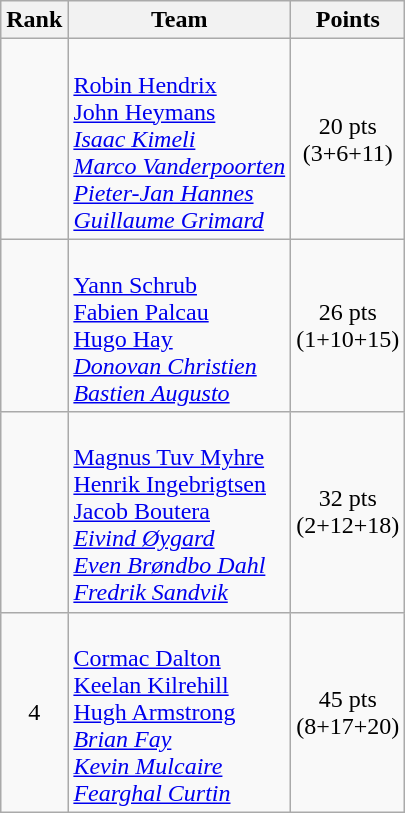<table class="wikitable sortable" style="text-align:center;">
<tr>
<th>Rank</th>
<th>Team</th>
<th>Points</th>
</tr>
<tr>
<td></td>
<td align=left><br><a href='#'>Robin Hendrix</a><br><a href='#'>John Heymans</a><br><em><a href='#'>Isaac Kimeli</a><br><a href='#'>Marco Vanderpoorten</a><br><a href='#'>Pieter-Jan Hannes</a><br><a href='#'>Guillaume Grimard</a></em></td>
<td>20 pts<br>(3+6+11)</td>
</tr>
<tr>
<td></td>
<td align=left><br><a href='#'>Yann Schrub</a><br><a href='#'>Fabien Palcau</a><br><a href='#'>Hugo Hay</a><br><em><a href='#'>Donovan Christien</a><br><a href='#'>Bastien Augusto</a></em></td>
<td>26 pts<br>(1+10+15)</td>
</tr>
<tr>
<td></td>
<td align=left><br><a href='#'>Magnus Tuv Myhre</a><br><a href='#'>Henrik Ingebrigtsen</a><br><a href='#'>Jacob Boutera</a><br><em><a href='#'>Eivind Øygard</a><br><a href='#'>Even Brøndbo Dahl</a><br><a href='#'>Fredrik Sandvik</a></em></td>
<td>32 pts<br>(2+12+18)</td>
</tr>
<tr>
<td>4</td>
<td align=left><br><a href='#'>Cormac Dalton</a><br><a href='#'>Keelan Kilrehill</a><br><a href='#'>Hugh Armstrong</a><br><em><a href='#'>Brian Fay</a><br><a href='#'>Kevin Mulcaire</a><br><a href='#'>Fearghal Curtin</a></em></td>
<td>45 pts<br>(8+17+20)</td>
</tr>
</table>
